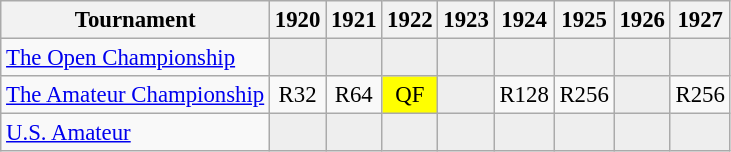<table class="wikitable" style="font-size:95%;text-align:center;">
<tr>
<th>Tournament</th>
<th>1920</th>
<th>1921</th>
<th>1922</th>
<th>1923</th>
<th>1924</th>
<th>1925</th>
<th>1926</th>
<th>1927</th>
</tr>
<tr>
<td align=left><a href='#'>The Open Championship</a></td>
<td style="background:#eeeeee;"></td>
<td style="background:#eeeeee;"></td>
<td style="background:#eeeeee;"></td>
<td style="background:#eeeeee;"></td>
<td style="background:#eeeeee;"></td>
<td style="background:#eeeeee;"></td>
<td style="background:#eeeeee;"></td>
<td style="background:#eeeeee;"></td>
</tr>
<tr>
<td align=left><a href='#'>The Amateur Championship</a></td>
<td>R32</td>
<td>R64</td>
<td style="background:yellow;">QF</td>
<td style="background:#eeeeee;"></td>
<td>R128</td>
<td>R256</td>
<td style="background:#eeeeee;"></td>
<td>R256</td>
</tr>
<tr>
<td align=left><a href='#'>U.S. Amateur</a></td>
<td style="background:#eeeeee;"></td>
<td style="background:#eeeeee;"></td>
<td style="background:#eeeeee;"></td>
<td style="background:#eeeeee;"></td>
<td style="background:#eeeeee;"></td>
<td style="background:#eeeeee;"></td>
<td style="background:#eeeeee;"></td>
<td style="background:#eeeeee;"></td>
</tr>
</table>
